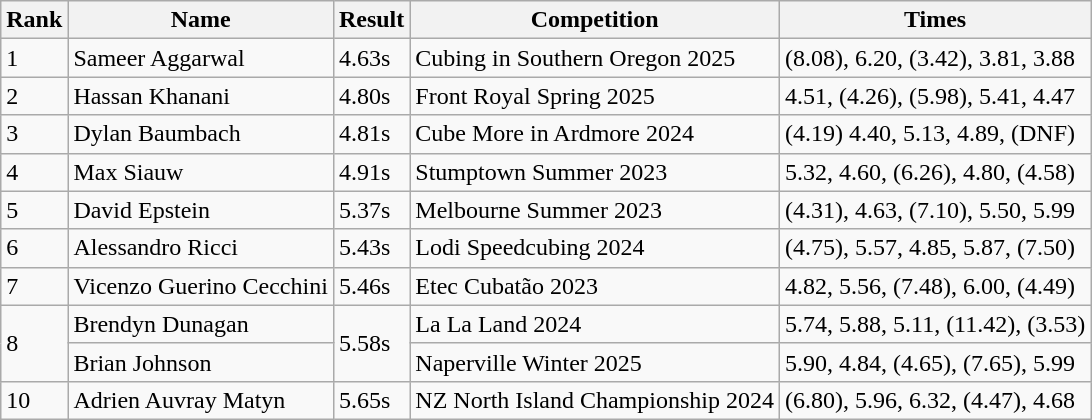<table class="wikitable">
<tr>
<th>Rank</th>
<th>Name</th>
<th>Result</th>
<th>Competition</th>
<th>Times</th>
</tr>
<tr>
<td>1</td>
<td> Sameer Aggarwal</td>
<td>4.63s</td>
<td> Cubing in Southern Oregon 2025</td>
<td>(8.08), 6.20, (3.42), 3.81, 3.88</td>
</tr>
<tr>
<td>2</td>
<td> Hassan Khanani</td>
<td>4.80s</td>
<td> Front Royal Spring 2025</td>
<td>4.51, (4.26), (5.98), 5.41, 4.47</td>
</tr>
<tr>
<td>3</td>
<td> Dylan Baumbach</td>
<td>4.81s</td>
<td> Cube More in Ardmore 2024</td>
<td>(4.19)	4.40, 5.13, 4.89, (DNF)</td>
</tr>
<tr>
<td>4</td>
<td> Max Siauw</td>
<td>4.91s</td>
<td> Stumptown Summer 2023</td>
<td>5.32, 4.60, (6.26), 4.80, (4.58)</td>
</tr>
<tr>
<td>5</td>
<td> David Epstein</td>
<td>5.37s</td>
<td> Melbourne Summer 2023</td>
<td>(4.31), 4.63, (7.10), 5.50, 5.99</td>
</tr>
<tr>
<td>6</td>
<td> Alessandro Ricci</td>
<td>5.43s</td>
<td> Lodi Speedcubing 2024</td>
<td>(4.75), 5.57, 4.85, 5.87, (7.50)</td>
</tr>
<tr>
<td>7</td>
<td> Vicenzo Guerino Cecchini</td>
<td>5.46s</td>
<td> Etec Cubatão 2023</td>
<td>4.82, 5.56, (7.48), 6.00, (4.49)</td>
</tr>
<tr>
<td rowspan="2">8</td>
<td> Brendyn Dunagan</td>
<td rowspan="2">5.58s</td>
<td> La La Land 2024</td>
<td>5.74, 5.88, 5.11, (11.42), (3.53)</td>
</tr>
<tr>
<td> Brian Johnson</td>
<td> Naperville Winter 2025</td>
<td>5.90, 4.84, (4.65), (7.65), 5.99</td>
</tr>
<tr>
<td>10</td>
<td> Adrien Auvray Matyn</td>
<td>5.65s</td>
<td> NZ North Island Championship 2024</td>
<td>(6.80), 5.96, 6.32, (4.47), 4.68</td>
</tr>
</table>
